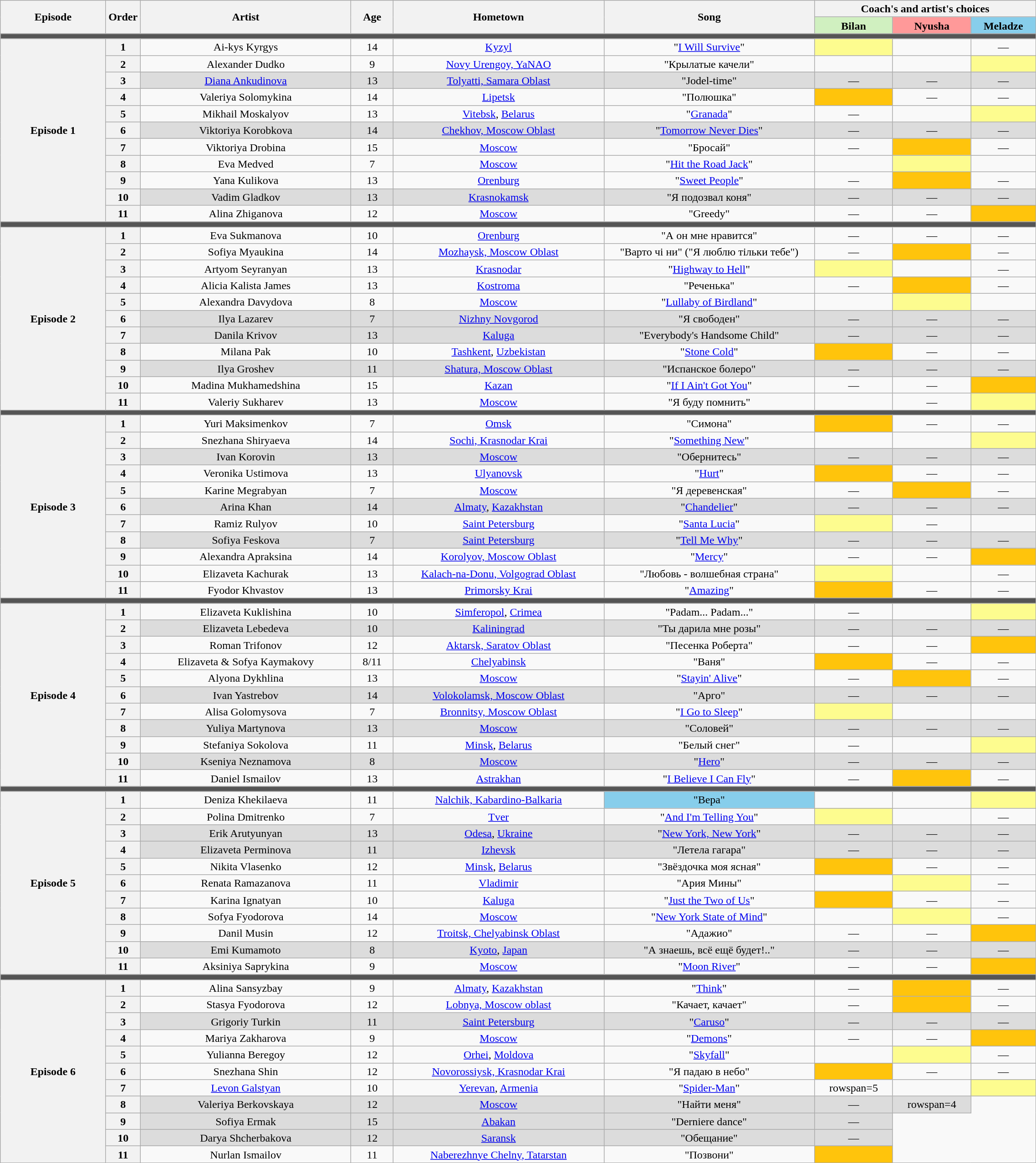<table class="wikitable" style="text-align:center; line-height:17px; width:120%">
<tr>
<th rowspan="2" scope="col" style="width:10%">Episode</th>
<th rowspan="2" scope="col" style="width:03%">Order</th>
<th rowspan="2" scope="col" style="width:20%">Artist</th>
<th rowspan="2" scope="col" style="width:04%">Age</th>
<th rowspan="2" scope="col" style="width:20%">Hometown</th>
<th rowspan="2" scope="col" style="width:20%">Song</th>
<th colspan="3" scope="col" style="width:21%">Coach's and artist's choices</th>
</tr>
<tr>
<th style="background:#d0f0c0">Bilan</th>
<th style="background:#ff9999">Nyusha</th>
<th style="background:#87ceeb">Meladze</th>
</tr>
<tr>
<td colspan="9" style="background:#555"></td>
</tr>
<tr>
<th rowspan=11><strong>Episode 1</strong> </th>
<th>1</th>
<td>Ai-kys Kyrgys</td>
<td>14</td>
<td><a href='#'>Kyzyl</a></td>
<td>"<a href='#'>I Will Survive</a>"</td>
<td style="background:#fdfc8f;"><strong></strong></td>
<td><strong></strong></td>
<td>—</td>
</tr>
<tr>
<th>2</th>
<td>Alexander Dudko</td>
<td>9</td>
<td><a href='#'>Novy Urengoy, YaNAO</a></td>
<td>"Крылатые качели"</td>
<td><strong></strong></td>
<td><strong></strong></td>
<td style="background:#fdfc8f;"><strong></strong></td>
</tr>
<tr style="background:#DCDCDC;">
<th>3</th>
<td><a href='#'>Diana Ankudinova</a></td>
<td>13</td>
<td><a href='#'>Tolyatti, Samara Oblast</a></td>
<td>"Jodel-time"</td>
<td>—</td>
<td>—</td>
<td>—</td>
</tr>
<tr>
<th>4</th>
<td>Valeriya Solomykina</td>
<td>14</td>
<td><a href='#'>Lipetsk</a></td>
<td>"Полюшка"</td>
<td style="background:#FFC40C;"><strong></strong></td>
<td>—</td>
<td>—</td>
</tr>
<tr>
<th>5</th>
<td>Mikhail Moskalyov</td>
<td>13</td>
<td><a href='#'>Vitebsk</a>, <a href='#'>Belarus</a> </td>
<td>"<a href='#'>Granada</a>"</td>
<td>—</td>
<td><strong></strong></td>
<td style="background:#fdfc8f;"><strong></strong></td>
</tr>
<tr style="background:#DCDCDC;">
<th>6</th>
<td>Viktoriya Korobkova</td>
<td>14</td>
<td><a href='#'>Chekhov, Moscow Oblast</a></td>
<td>"<a href='#'>Tomorrow Never Dies</a>"</td>
<td>—</td>
<td>—</td>
<td>—</td>
</tr>
<tr>
<th>7</th>
<td>Viktoriya Drobina</td>
<td>15</td>
<td><a href='#'>Moscow</a></td>
<td>"Бросай"</td>
<td>—</td>
<td style="background:#FFC40C;"><strong></strong></td>
<td>—</td>
</tr>
<tr>
<th>8</th>
<td>Eva Medved</td>
<td>7</td>
<td><a href='#'>Moscow</a></td>
<td>"<a href='#'>Hit the Road Jack</a>"</td>
<td><strong></strong></td>
<td style="background:#fdfc8f;"><strong></strong></td>
<td><strong></strong></td>
</tr>
<tr>
<th>9</th>
<td>Yana Kulikova</td>
<td>13</td>
<td><a href='#'>Orenburg</a></td>
<td>"<a href='#'>Sweet People</a>"</td>
<td>—</td>
<td style="background:#FFC40C;"><strong></strong></td>
<td>—</td>
</tr>
<tr style="background:#DCDCDC;">
<th>10</th>
<td>Vadim Gladkov</td>
<td>13</td>
<td><a href='#'>Krasnokamsk</a></td>
<td>"Я подозвал коня"</td>
<td>—</td>
<td>—</td>
<td>—</td>
</tr>
<tr>
<th>11</th>
<td>Alina Zhiganova</td>
<td>12</td>
<td><a href='#'>Moscow</a></td>
<td>"Greedy"</td>
<td>—</td>
<td>—</td>
<td style="background:#FFC40C;"><strong></strong></td>
</tr>
<tr>
<td colspan="9" style="background:#555"></td>
</tr>
<tr>
<th rowspan=11><strong>Episode 2</strong> </th>
<th>1</th>
<td>Eva Sukmanova</td>
<td>10</td>
<td><a href='#'>Orenburg</a></td>
<td>"А он мне нравится"</td>
<td>—</td>
<td>—</td>
<td>—</td>
</tr>
<tr>
<th>2</th>
<td>Sofiya Myaukina</td>
<td>14</td>
<td><a href='#'>Mozhaysk, Moscow Oblast</a></td>
<td>"Варто чi ни" ("Я люблю тільки тебе")</td>
<td>—</td>
<td style="background:#FFC40C;"><strong></strong></td>
<td>—</td>
</tr>
<tr>
<th>3</th>
<td>Artyom Seyranyan</td>
<td>13</td>
<td><a href='#'>Krasnodar</a></td>
<td>"<a href='#'>Highway to Hell</a>"</td>
<td style="background:#fdfc8f;"><strong></strong></td>
<td><strong></strong></td>
<td>—</td>
</tr>
<tr>
<th>4</th>
<td>Alicia Kalista James</td>
<td>13</td>
<td><a href='#'>Kostroma</a></td>
<td>"Реченька"</td>
<td>—</td>
<td style="background:#FFC40C;"><strong></strong></td>
<td>—</td>
</tr>
<tr>
<th>5</th>
<td>Alexandra Davydova</td>
<td>8</td>
<td><a href='#'>Moscow</a></td>
<td>"<a href='#'>Lullaby of Birdland</a>"</td>
<td><strong></strong></td>
<td style="background:#fdfc8f;"><strong></strong></td>
<td><strong></strong></td>
</tr>
<tr style="background:#DCDCDC;">
<th>6</th>
<td>Ilya Lazarev</td>
<td>7</td>
<td><a href='#'>Nizhny Novgorod</a></td>
<td>"Я свободен"</td>
<td>—</td>
<td>—</td>
<td>—</td>
</tr>
<tr style="background:#DCDCDC;">
<th>7</th>
<td>Danila Krivov</td>
<td>13</td>
<td><a href='#'>Kaluga</a></td>
<td>"Everybody's Handsome Child"</td>
<td>—</td>
<td>—</td>
<td>—</td>
</tr>
<tr>
<th>8</th>
<td>Milana Pak</td>
<td>10</td>
<td><a href='#'>Tashkent</a>, <a href='#'>Uzbekistan</a> </td>
<td>"<a href='#'>Stone Cold</a>"</td>
<td style="background:#FFC40C;"><strong></strong></td>
<td>—</td>
<td>—</td>
</tr>
<tr style="background:#DCDCDC;">
<th>9</th>
<td>Ilya Groshev</td>
<td>11</td>
<td><a href='#'>Shatura, Moscow Oblast</a></td>
<td>"Испанское болеро"</td>
<td>—</td>
<td>—</td>
<td>—</td>
</tr>
<tr>
<th>10</th>
<td>Madina Mukhamedshina</td>
<td>15</td>
<td><a href='#'>Kazan</a></td>
<td>"<a href='#'>If I Ain't Got You</a>"</td>
<td>—</td>
<td>—</td>
<td style="background:#FFC40C;"><strong></strong></td>
</tr>
<tr>
<th>11</th>
<td>Valeriy Sukharev</td>
<td>13</td>
<td><a href='#'>Moscow</a></td>
<td>"Я буду помнить"</td>
<td><strong></strong></td>
<td>—</td>
<td style="background:#fdfc8f;"><strong></strong></td>
</tr>
<tr>
<td colspan="9" style="background:#555"></td>
</tr>
<tr>
<th rowspan=11><strong>Episode 3</strong> </th>
<th>1</th>
<td>Yuri Maksimenkov</td>
<td>7</td>
<td><a href='#'>Omsk</a></td>
<td>"Симона"</td>
<td style="background:#FFC40C;"><strong></strong></td>
<td>—</td>
<td>—</td>
</tr>
<tr>
<th>2</th>
<td>Snezhana Shiryaeva</td>
<td>14</td>
<td><a href='#'>Sochi, Krasnodar Krai</a></td>
<td>"<a href='#'>Something New</a>"</td>
<td><strong></strong></td>
<td><strong></strong></td>
<td style="background:#fdfc8f;"><strong></strong></td>
</tr>
<tr style="background:#DCDCDC;">
<th>3</th>
<td>Ivan Korovin</td>
<td>13</td>
<td><a href='#'>Moscow</a></td>
<td>"Обернитесь"</td>
<td>—</td>
<td>—</td>
<td>—</td>
</tr>
<tr>
<th>4</th>
<td>Veronika Ustimova</td>
<td>13</td>
<td><a href='#'>Ulyanovsk</a></td>
<td>"<a href='#'>Hurt</a>"</td>
<td style="background:#FFC40C;"><strong></strong></td>
<td>—</td>
<td>—</td>
</tr>
<tr>
<th>5</th>
<td>Karine Megrabyan</td>
<td>7</td>
<td><a href='#'>Moscow</a></td>
<td>"Я деревенская"</td>
<td>—</td>
<td style="background:#FFC40C;"><strong></strong></td>
<td>—</td>
</tr>
<tr style="background:#DCDCDC;">
<th>6</th>
<td>Arina Khan</td>
<td>14</td>
<td><a href='#'>Almaty</a>, <a href='#'>Kazakhstan</a> </td>
<td>"<a href='#'>Chandelier</a>"</td>
<td>—</td>
<td>—</td>
<td>—</td>
</tr>
<tr>
<th>7</th>
<td>Ramiz Rulyov</td>
<td>10</td>
<td><a href='#'>Saint Petersburg</a></td>
<td>"<a href='#'>Santa Lucia</a>"</td>
<td style="background:#fdfc8f;"><strong></strong></td>
<td>—</td>
<td><strong></strong></td>
</tr>
<tr style="background:#DCDCDC;">
<th>8</th>
<td>Sofiya Feskova</td>
<td>7</td>
<td><a href='#'>Saint Petersburg</a></td>
<td>"<a href='#'>Tell Me Why</a>"</td>
<td>—</td>
<td>—</td>
<td>—</td>
</tr>
<tr>
<th>9</th>
<td>Alexandra Apraksina</td>
<td>14</td>
<td><a href='#'>Korolyov, Moscow Oblast</a></td>
<td>"<a href='#'>Mercy</a>"</td>
<td>—</td>
<td>—</td>
<td style="background:#FFC40C;"><strong></strong></td>
</tr>
<tr>
<th>10</th>
<td>Elizaveta Kachurak</td>
<td>13</td>
<td><a href='#'>Kalach-na-Donu, Volgograd Oblast</a></td>
<td>"Любовь - волшебная страна"</td>
<td style="background:#fdfc8f;"><strong></strong></td>
<td><strong></strong></td>
<td>—</td>
</tr>
<tr>
<th>11</th>
<td>Fyodor Khvastov</td>
<td>13</td>
<td><a href='#'>Primorsky Krai</a></td>
<td>"<a href='#'>Amazing</a>"</td>
<td style="background:#FFC40C;"><strong></strong></td>
<td>—</td>
<td>—</td>
</tr>
<tr>
<td colspan="9" style="background:#555"></td>
</tr>
<tr>
<th rowspan=11><strong>Episode 4</strong> </th>
<th>1</th>
<td>Elizaveta Kuklishina</td>
<td>10</td>
<td><a href='#'>Simferopol</a>, <a href='#'>Crimea</a></td>
<td>"Padam... Padam..."</td>
<td>—</td>
<td><strong></strong></td>
<td style="background:#fdfc8f;"><strong></strong></td>
</tr>
<tr style="background:#DCDCDC;">
<th>2</th>
<td>Elizaveta Lebedeva</td>
<td>10</td>
<td><a href='#'>Kaliningrad</a></td>
<td>"Ты дарила мне розы"</td>
<td>—</td>
<td>—</td>
<td>—</td>
</tr>
<tr>
<th>3</th>
<td>Roman Trifonov</td>
<td>12</td>
<td><a href='#'>Aktarsk, Saratov Oblast</a></td>
<td>"Песенка Роберта"</td>
<td>—</td>
<td>—</td>
<td style="background:#FFC40C;"><strong></strong></td>
</tr>
<tr>
<th>4</th>
<td>Elizaveta & Sofya Kaymakovy</td>
<td>8/11</td>
<td><a href='#'>Chelyabinsk</a></td>
<td>"Ваня"</td>
<td style="background:#FFC40C;"><strong></strong></td>
<td>—</td>
<td>—</td>
</tr>
<tr>
<th>5</th>
<td>Alyona Dykhlina</td>
<td>13</td>
<td><a href='#'>Moscow</a></td>
<td>"<a href='#'>Stayin' Alive</a>"</td>
<td>—</td>
<td style="background:#FFC40C;"><strong></strong></td>
<td>—</td>
</tr>
<tr style="background:#DCDCDC;">
<th>6</th>
<td>Ivan Yastrebov</td>
<td>14</td>
<td><a href='#'>Volokolamsk, Moscow Oblast</a></td>
<td>"Арго"</td>
<td>—</td>
<td>—</td>
<td>—</td>
</tr>
<tr>
<th>7</th>
<td>Alisa Golomysova</td>
<td>7</td>
<td><a href='#'>Bronnitsy, Moscow Oblast</a></td>
<td>"<a href='#'>I Go to Sleep</a>"</td>
<td style="background:#fdfc8f;"><strong></strong></td>
<td><strong></strong></td>
<td><strong></strong></td>
</tr>
<tr style="background:#DCDCDC;">
<th>8</th>
<td>Yuliya Martynova</td>
<td>13</td>
<td><a href='#'>Moscow</a></td>
<td>"Соловей"</td>
<td>—</td>
<td>—</td>
<td>—</td>
</tr>
<tr>
<th>9</th>
<td>Stefaniya Sokolova</td>
<td>11</td>
<td><a href='#'>Minsk</a>, <a href='#'>Belarus</a> </td>
<td>"Белый снег"</td>
<td>—</td>
<td><strong></strong></td>
<td style="background:#fdfc8f;"><strong></strong></td>
</tr>
<tr style="background:#DCDCDC;">
<th>10</th>
<td>Kseniya Neznamova</td>
<td>8</td>
<td><a href='#'>Moscow</a></td>
<td>"<a href='#'>Hero</a>"</td>
<td>—</td>
<td>—</td>
<td>—</td>
</tr>
<tr>
<th>11</th>
<td>Daniel Ismailov</td>
<td>13</td>
<td><a href='#'>Astrakhan</a></td>
<td>"<a href='#'>I Believe I Can Fly</a>"</td>
<td>—</td>
<td style="background:#FFC40C;"><strong></strong></td>
<td>—</td>
</tr>
<tr>
<td colspan="9" style="background:#555"></td>
</tr>
<tr>
<th rowspan=11><strong>Episode 5</strong> </th>
<th>1</th>
<td>Deniza Khekilaeva</td>
<td>11</td>
<td><a href='#'>Nalchik, Kabardino-Balkaria</a></td>
<td style="background:#87ceeb">"Вера"</td>
<td><strong></strong></td>
<td><strong></strong></td>
<td style="background:#fdfc8f;"><strong></strong></td>
</tr>
<tr>
<th>2</th>
<td>Polina Dmitrenko</td>
<td>7</td>
<td><a href='#'>Tver</a></td>
<td>"<a href='#'>And I'm Telling You</a>"</td>
<td style="background:#fdfc8f;"><strong></strong></td>
<td><strong></strong></td>
<td>—</td>
</tr>
<tr style="background:#DCDCDC;">
<th>3</th>
<td>Erik Arutyunyan</td>
<td>13</td>
<td><a href='#'>Odesa</a>, <a href='#'>Ukraine</a> </td>
<td>"<a href='#'>New York, New York</a>"</td>
<td>—</td>
<td>—</td>
<td>—</td>
</tr>
<tr style="background:#DCDCDC;">
<th>4</th>
<td>Elizaveta Perminova</td>
<td>11</td>
<td><a href='#'>Izhevsk</a></td>
<td>"Летела гагара"</td>
<td>—</td>
<td>—</td>
<td>—</td>
</tr>
<tr>
<th>5</th>
<td>Nikita Vlasenko</td>
<td>12</td>
<td><a href='#'>Minsk</a>, <a href='#'>Belarus</a> </td>
<td>"Звёздочка моя ясная"</td>
<td style="background:#FFC40C;"><strong></strong></td>
<td>—</td>
<td>—</td>
</tr>
<tr>
<th>6</th>
<td>Renata Ramazanova</td>
<td>11</td>
<td><a href='#'>Vladimir</a></td>
<td>"Ария Мины"</td>
<td><strong></strong></td>
<td style="background:#fdfc8f;"><strong></strong></td>
<td>—</td>
</tr>
<tr>
<th>7</th>
<td>Karina Ignatyan</td>
<td>10</td>
<td><a href='#'>Kaluga</a></td>
<td>"<a href='#'>Just the Two of Us</a>"</td>
<td style="background:#FFC40C;"><strong></strong></td>
<td>—</td>
<td>—</td>
</tr>
<tr>
<th>8</th>
<td>Sofya Fyodorova</td>
<td>14</td>
<td><a href='#'>Moscow</a></td>
<td>"<a href='#'>New York State of Mind</a>"</td>
<td><strong></strong></td>
<td style="background:#fdfc8f;"><strong></strong></td>
<td>—</td>
</tr>
<tr>
<th>9</th>
<td>Danil Musin</td>
<td>12</td>
<td><a href='#'>Troitsk, Chelyabinsk Oblast</a></td>
<td>"Адажио"</td>
<td>—</td>
<td>—</td>
<td style="background:#FFC40C;"><strong></strong></td>
</tr>
<tr style="background:#DCDCDC;">
<th>10</th>
<td>Emi Kumamoto</td>
<td>8</td>
<td><a href='#'>Kyoto</a>, <a href='#'>Japan</a> </td>
<td>"А знаешь, всё ещё будет!.."</td>
<td>—</td>
<td>—</td>
<td>—</td>
</tr>
<tr>
<th>11</th>
<td>Aksiniya Saprykina</td>
<td>9</td>
<td><a href='#'>Moscow</a></td>
<td>"<a href='#'>Moon River</a>"</td>
<td>—</td>
<td>—</td>
<td style="background:#FFC40C;"><strong></strong></td>
</tr>
<tr>
<td colspan="9" style="background:#555"></td>
</tr>
<tr>
<th rowspan=11><strong>Episode 6</strong> </th>
<th>1</th>
<td>Alina Sansyzbay</td>
<td>9</td>
<td><a href='#'>Almaty</a>, <a href='#'>Kazakhstan</a> </td>
<td>"<a href='#'>Think</a>"</td>
<td>—</td>
<td style="background:#FFC40C;"><strong></strong></td>
<td>—</td>
</tr>
<tr>
<th>2</th>
<td>Stasya Fyodorova</td>
<td>12</td>
<td><a href='#'>Lobnya, Moscow oblast</a></td>
<td>"Качает, качает"</td>
<td>—</td>
<td style="background:#FFC40C;"><strong></strong></td>
<td>—</td>
</tr>
<tr style="background:#DCDCDC;">
<th>3</th>
<td>Grigoriy Turkin</td>
<td>11</td>
<td><a href='#'>Saint Petersburg</a></td>
<td>"<a href='#'>Caruso</a>"</td>
<td>—</td>
<td>—</td>
<td>—</td>
</tr>
<tr>
<th>4</th>
<td>Mariya Zakharova</td>
<td>9</td>
<td><a href='#'>Moscow</a></td>
<td>"<a href='#'>Demons</a>"</td>
<td>—</td>
<td>—</td>
<td style="background:#FFC40C;"><strong></strong></td>
</tr>
<tr>
<th>5</th>
<td>Yulianna Beregoy</td>
<td>12</td>
<td><a href='#'>Orhei</a>, <a href='#'>Moldova</a> </td>
<td>"<a href='#'>Skyfall</a>"</td>
<td><strong></strong></td>
<td style="background:#fdfc8f;"><strong></strong></td>
<td>—</td>
</tr>
<tr>
<th>6</th>
<td>Snezhana Shin</td>
<td>12</td>
<td><a href='#'>Novorossiysk, Krasnodar Krai</a></td>
<td>"Я падаю в небо"</td>
<td style="background:#FFC40C;"><strong></strong></td>
<td>—</td>
<td>—</td>
</tr>
<tr>
<th>7</th>
<td><a href='#'>Levon Galstyan</a></td>
<td>10</td>
<td><a href='#'>Yerevan</a>, <a href='#'>Armenia</a> </td>
<td>"<a href='#'>Spider-Man</a>"</td>
<td>rowspan=5 </td>
<td><strong></strong></td>
<td style="background:#fdfc8f;"><strong></strong></td>
</tr>
<tr style="background:#DCDCDC;">
<th>8</th>
<td>Valeriya Berkovskaya</td>
<td>12</td>
<td><a href='#'>Moscow</a></td>
<td>"Найти меня"</td>
<td>—</td>
<td>rowspan=4 </td>
</tr>
<tr style="background:#DCDCDC;">
<th>9</th>
<td>Sofiya Ermak</td>
<td>15</td>
<td><a href='#'>Abakan</a></td>
<td>"Derniere dance"</td>
<td>—</td>
</tr>
<tr style="background:#DCDCDC;">
<th>10</th>
<td>Darya Shcherbakova</td>
<td>12</td>
<td><a href='#'>Saransk</a></td>
<td>"Обещание"</td>
<td>—</td>
</tr>
<tr>
<th>11</th>
<td>Nurlan Ismailov</td>
<td>11</td>
<td><a href='#'>Naberezhnye Chelny, Tatarstan</a></td>
<td>"Позвони"</td>
<td style="background:#FFC40C;"><strong></strong></td>
</tr>
</table>
